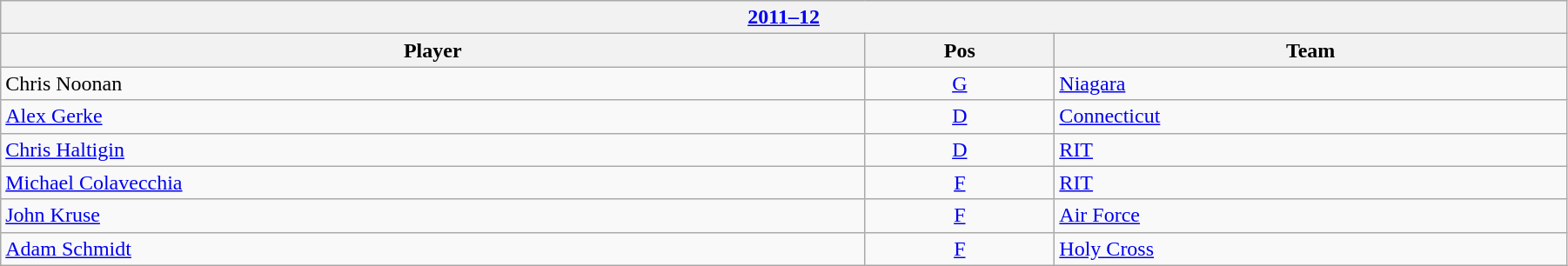<table class="wikitable" width=95%>
<tr>
<th colspan=3><a href='#'>2011–12</a></th>
</tr>
<tr>
<th>Player</th>
<th>Pos</th>
<th>Team</th>
</tr>
<tr>
<td>Chris Noonan</td>
<td style="text-align:center;"><a href='#'>G</a></td>
<td><a href='#'>Niagara</a></td>
</tr>
<tr>
<td><a href='#'>Alex Gerke</a></td>
<td style="text-align:center;"><a href='#'>D</a></td>
<td><a href='#'>Connecticut</a></td>
</tr>
<tr>
<td><a href='#'>Chris Haltigin</a></td>
<td style="text-align:center;"><a href='#'>D</a></td>
<td><a href='#'>RIT</a></td>
</tr>
<tr>
<td><a href='#'>Michael Colavecchia</a></td>
<td style="text-align:center;"><a href='#'>F</a></td>
<td><a href='#'>RIT</a></td>
</tr>
<tr>
<td><a href='#'>John Kruse</a></td>
<td style="text-align:center;"><a href='#'>F</a></td>
<td><a href='#'>Air Force</a></td>
</tr>
<tr>
<td><a href='#'>Adam Schmidt</a></td>
<td style="text-align:center;"><a href='#'>F</a></td>
<td><a href='#'>Holy Cross</a></td>
</tr>
</table>
